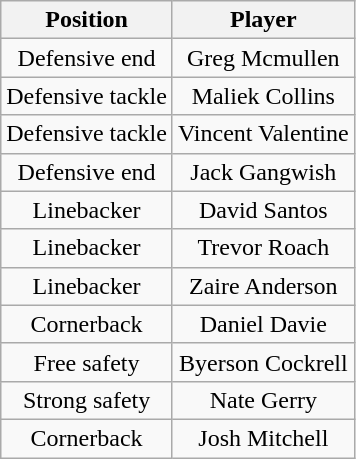<table class="wikitable" style="text-align: center;">
<tr>
<th>Position</th>
<th>Player</th>
</tr>
<tr>
<td>Defensive end</td>
<td>Greg Mcmullen</td>
</tr>
<tr>
<td>Defensive tackle</td>
<td>Maliek Collins</td>
</tr>
<tr>
<td>Defensive tackle</td>
<td>Vincent Valentine</td>
</tr>
<tr>
<td>Defensive end</td>
<td>Jack Gangwish</td>
</tr>
<tr>
<td>Linebacker</td>
<td>David Santos</td>
</tr>
<tr>
<td>Linebacker</td>
<td>Trevor Roach</td>
</tr>
<tr>
<td>Linebacker</td>
<td>Zaire Anderson</td>
</tr>
<tr>
<td>Cornerback</td>
<td>Daniel Davie</td>
</tr>
<tr>
<td>Free safety</td>
<td>Byerson Cockrell</td>
</tr>
<tr>
<td>Strong safety</td>
<td>Nate Gerry</td>
</tr>
<tr>
<td>Cornerback</td>
<td>Josh Mitchell</td>
</tr>
</table>
